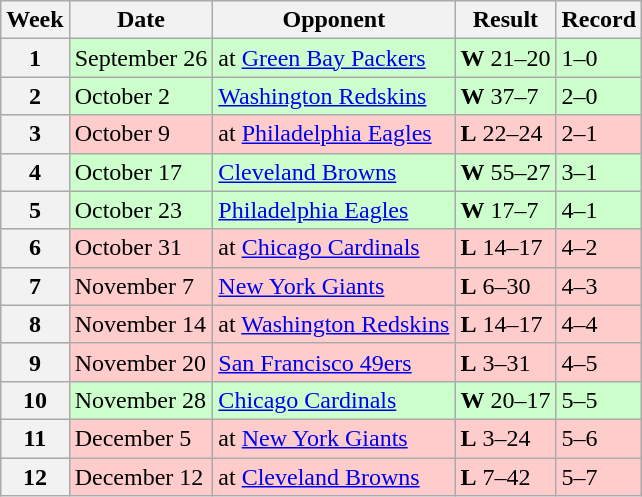<table class="wikitable">
<tr>
<th>Week</th>
<th>Date</th>
<th>Opponent</th>
<th>Result</th>
<th>Record</th>
</tr>
<tr style="background:#cfc">
<th>1</th>
<td>September 26</td>
<td>at <a href='#'>Green Bay Packers</a></td>
<td><strong>W</strong> 21–20</td>
<td>1–0</td>
</tr>
<tr style="background:#cfc">
<th>2</th>
<td>October 2</td>
<td><a href='#'>Washington Redskins</a></td>
<td><strong>W</strong> 37–7</td>
<td>2–0</td>
</tr>
<tr style="background:#fcc">
<th>3</th>
<td>October 9</td>
<td>at <a href='#'>Philadelphia Eagles</a></td>
<td><strong>L</strong> 22–24</td>
<td>2–1</td>
</tr>
<tr style="background:#cfc">
<th>4</th>
<td>October 17</td>
<td><a href='#'>Cleveland Browns</a></td>
<td><strong>W</strong> 55–27</td>
<td>3–1</td>
</tr>
<tr style="background:#cfc">
<th>5</th>
<td>October 23</td>
<td><a href='#'>Philadelphia Eagles</a></td>
<td><strong>W</strong> 17–7</td>
<td>4–1</td>
</tr>
<tr style="background:#fcc">
<th>6</th>
<td>October 31</td>
<td>at <a href='#'>Chicago Cardinals</a></td>
<td><strong>L</strong> 14–17</td>
<td>4–2</td>
</tr>
<tr style="background:#fcc">
<th>7</th>
<td>November 7</td>
<td><a href='#'>New York Giants</a></td>
<td><strong>L</strong> 6–30</td>
<td>4–3</td>
</tr>
<tr style="background:#fcc">
<th>8</th>
<td>November 14</td>
<td>at <a href='#'>Washington Redskins</a></td>
<td><strong>L</strong> 14–17</td>
<td>4–4</td>
</tr>
<tr style="background:#fcc">
<th>9</th>
<td>November 20</td>
<td><a href='#'>San Francisco 49ers</a></td>
<td><strong>L</strong> 3–31</td>
<td>4–5</td>
</tr>
<tr style="background:#cfc">
<th>10</th>
<td>November 28</td>
<td><a href='#'>Chicago Cardinals</a></td>
<td><strong>W</strong> 20–17</td>
<td>5–5</td>
</tr>
<tr style="background:#fcc">
<th>11</th>
<td>December 5</td>
<td>at <a href='#'>New York Giants</a></td>
<td><strong>L</strong> 3–24</td>
<td>5–6</td>
</tr>
<tr style="background:#fcc">
<th>12</th>
<td>December 12</td>
<td>at <a href='#'>Cleveland Browns</a></td>
<td><strong>L</strong> 7–42</td>
<td>5–7</td>
</tr>
</table>
